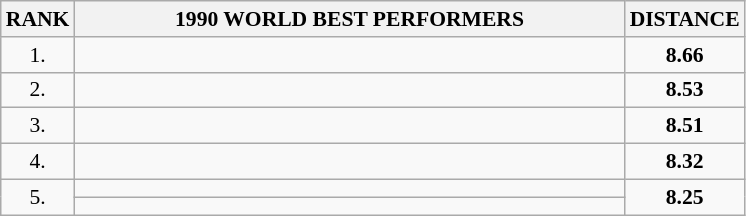<table class="wikitable" style="border-collapse: collapse; font-size: 90%;">
<tr>
<th>RANK</th>
<th align="center" style="width: 25em">1990 WORLD BEST PERFORMERS</th>
<th align="center" style="width: 5em">DISTANCE</th>
</tr>
<tr>
<td align="center">1.</td>
<td></td>
<td align="center"><strong>8.66</strong></td>
</tr>
<tr>
<td align="center">2.</td>
<td></td>
<td align="center"><strong>8.53</strong></td>
</tr>
<tr>
<td align="center">3.</td>
<td></td>
<td align="center"><strong>8.51</strong></td>
</tr>
<tr>
<td align="center">4.</td>
<td></td>
<td align="center"><strong>8.32</strong></td>
</tr>
<tr>
<td rowspan=2 align="center">5.</td>
<td></td>
<td rowspan=2 align="center"><strong>8.25</strong></td>
</tr>
<tr>
<td></td>
</tr>
</table>
